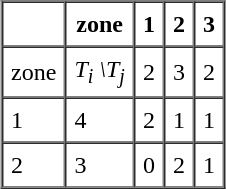<table border="1" cellpadding="5" cellspacing="0" align="center">
<tr>
<th></th>
<th>zone</th>
<th>1</th>
<th>2</th>
<th>3</th>
</tr>
<tr>
<td>zone</td>
<td><em>T<sub>i</sub> \T<sub>j</sub></em></td>
<td>2</td>
<td>3</td>
<td>2</td>
</tr>
<tr>
<td>1</td>
<td>4</td>
<td>2</td>
<td>1</td>
<td>1</td>
</tr>
<tr>
<td>2</td>
<td>3</td>
<td>0</td>
<td>2</td>
<td>1</td>
</tr>
<tr>
</tr>
</table>
